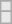<table class=wikitable>
<tr>
</tr>
<tr bgcolor= e8e8e8>
<td></td>
</tr>
<tr>
</tr>
<tr bgcolor= e8e8e8>
<td></td>
</tr>
</table>
